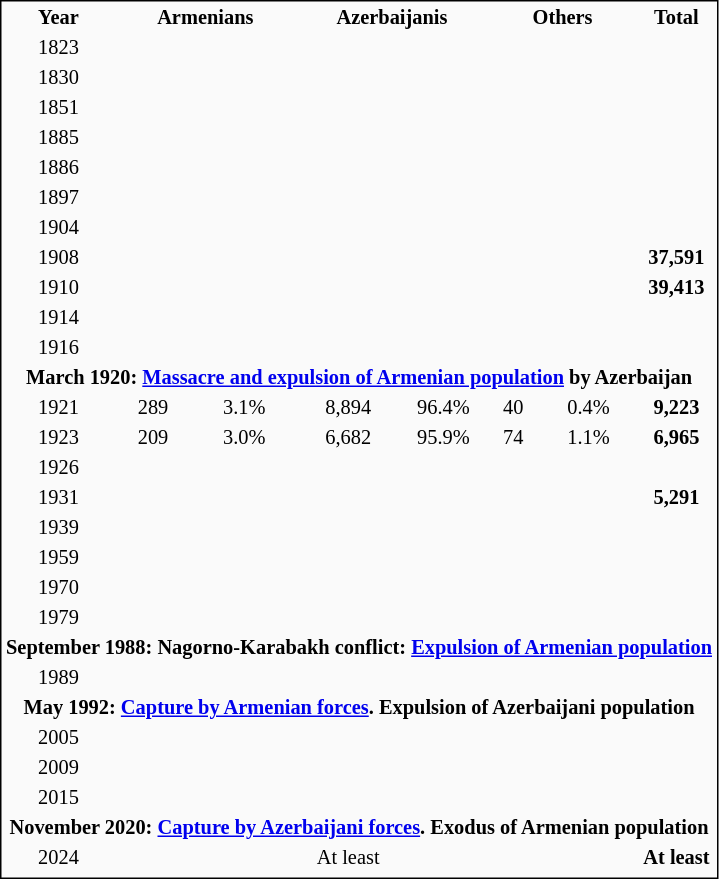<table class="floatright" style="text-align:center; font-size:85%; border:1px solid black; background:#fafafa">
<tr>
<th scope="col" style="width:70px;">Year</th>
<th scope="col" colspan=2 style="width:110px;">Armenians</th>
<th scope="col" colspan=2 style="width:115px;">Azerbaijanis</th>
<th scope="col" colspan=2 style="width:90px;">Others</th>
<th scope="col" style="width:70">Total</th>
</tr>
<tr>
<td>1823</td>
<td></td>
<td></td>
<td></td>
<td></td>
<td></td>
<td></td>
<th></th>
</tr>
<tr>
<td>1830</td>
<td></td>
<td></td>
<td></td>
<td></td>
<td></td>
<td></td>
<th></th>
</tr>
<tr>
<td>1851</td>
<td></td>
<td></td>
<td></td>
<td></td>
<td></td>
<td></td>
<th></th>
</tr>
<tr>
<td>1885</td>
<td></td>
<td></td>
<td></td>
<td></td>
<td></td>
<td></td>
<th></th>
</tr>
<tr>
<td>1886</td>
<td></td>
<td></td>
<td></td>
<td></td>
<td></td>
<td></td>
<th></th>
</tr>
<tr>
<td>1897</td>
<td></td>
<td></td>
<td></td>
<td></td>
<td></td>
<td></td>
<th></th>
</tr>
<tr>
<td>1904</td>
<td></td>
<td></td>
<td></td>
<td></td>
<td></td>
<td></td>
<th></th>
</tr>
<tr>
<td>1908</td>
<td></td>
<td></td>
<td></td>
<td></td>
<td></td>
<td></td>
<th>37,591</th>
</tr>
<tr>
<td>1910</td>
<td></td>
<td></td>
<td></td>
<td></td>
<td></td>
<td></td>
<th>39,413</th>
</tr>
<tr>
<td>1914</td>
<td></td>
<td></td>
<td></td>
<td></td>
<td></td>
<td></td>
<th></th>
</tr>
<tr>
<td>1916</td>
<td></td>
<td></td>
<td></td>
<td></td>
<td></td>
<td></td>
<th></th>
</tr>
<tr>
<th colspan=8>March 1920: <a href='#'>Massacre and expulsion of Armenian population</a> by Azerbaijan</th>
</tr>
<tr>
<td>1921</td>
<td>289</td>
<td>3.1%</td>
<td>8,894</td>
<td>96.4%</td>
<td>40</td>
<td>0.4%</td>
<th>9,223</th>
</tr>
<tr>
<td>1923</td>
<td>209</td>
<td>3.0%</td>
<td>6,682</td>
<td>95.9%</td>
<td>74</td>
<td>1.1%</td>
<th>6,965</th>
</tr>
<tr>
<td>1926</td>
<td></td>
<td></td>
<td></td>
<td></td>
<td></td>
<td></td>
<th></th>
</tr>
<tr>
<td>1931</td>
<td></td>
<td></td>
<td></td>
<td></td>
<td></td>
<td></td>
<th>5,291</th>
</tr>
<tr>
<td>1939</td>
<td></td>
<td></td>
<td></td>
<td></td>
<td></td>
<td></td>
<th></th>
</tr>
<tr>
<td>1959</td>
<td></td>
<td></td>
<td></td>
<td></td>
<td></td>
<td></td>
<th></th>
</tr>
<tr>
<td>1970</td>
<td></td>
<td></td>
<td></td>
<td></td>
<td></td>
<td></td>
<th></th>
</tr>
<tr>
<td>1979</td>
<td></td>
<td></td>
<td></td>
<td></td>
<td></td>
<td></td>
<th></th>
</tr>
<tr>
<th colspan=8>September 1988: Nagorno-Karabakh conflict: <a href='#'>Expulsion of Armenian population</a></th>
</tr>
<tr>
<td>1989</td>
<td></td>
<td></td>
<td></td>
<td></td>
<td></td>
<td></td>
<th></th>
</tr>
<tr>
<th colspan=8>May 1992: <a href='#'>Capture by Armenian forces</a>. Expulsion of Azerbaijani population</th>
</tr>
<tr>
<td>2005</td>
<td></td>
<td></td>
<td></td>
<td></td>
<td></td>
<td></td>
<th></th>
</tr>
<tr>
<td>2009</td>
<td></td>
<td></td>
<td></td>
<td></td>
<td></td>
<td></td>
<th></th>
</tr>
<tr>
<td>2015</td>
<td></td>
<td></td>
<td></td>
<td></td>
<td></td>
<td></td>
<th></th>
</tr>
<tr>
<th colspan="8">November 2020: <a href='#'>Capture by Azerbaijani forces</a>. Exodus of Armenian population</th>
</tr>
<tr>
<td>2024</td>
<td></td>
<td></td>
<td>At least </td>
<td></td>
<td></td>
<td></td>
<th>At least </th>
</tr>
<tr>
</tr>
</table>
